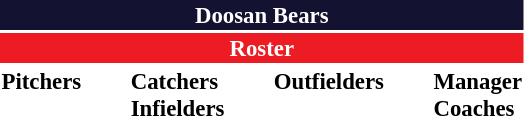<table class="toccolours" style="font-size:95%;">
<tr>
<th colspan="10" style="background:#131230; color:#FFFFFF; text-align:center;">Doosan Bears</th>
</tr>
<tr>
<th colspan="10" style="background:#ED1C24; color:#FFFFFF; text-align:center;">Roster</th>
</tr>
<tr>
<td valign="top"><strong>Pitchers</strong><br>










</td>
<td style="width:25px;"></td>
<td valign="top"><strong>Catchers</strong><br>


<strong>Infielders</strong>







</td>
<td style="width:25px;"></td>
<td valign="top"><strong>Outfielders</strong><br>



</td>
<td style="width:25px;"></td>
<td valign="top"><strong>Manager</strong><br>
<strong>Coaches</strong>







</td>
</tr>
</table>
